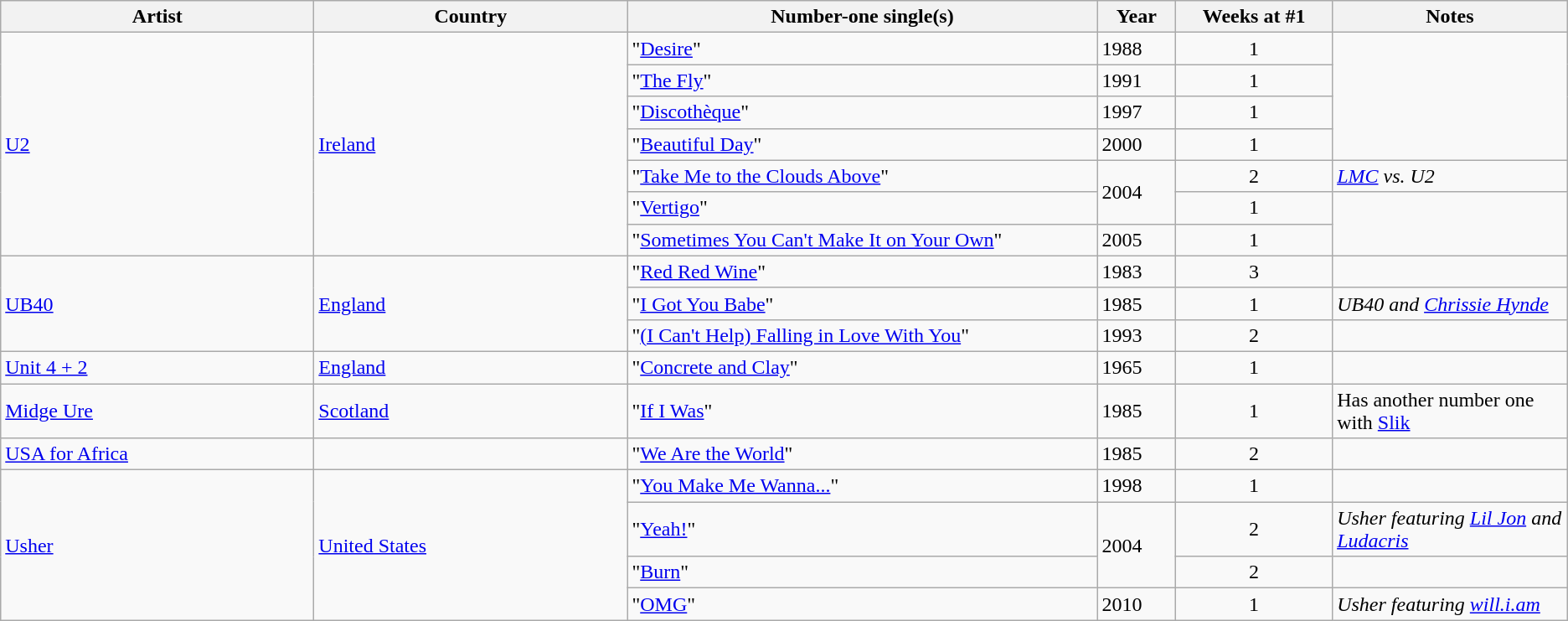<table class="wikitable">
<tr>
<th width="20%">Artist</th>
<th width="20%">Country</th>
<th width="30%">Number-one single(s)</th>
<th width="5%">Year</th>
<th width="10%">Weeks at #1</th>
<th width:"45%">Notes</th>
</tr>
<tr>
<td rowspan="7"><a href='#'>U2</a></td>
<td rowspan="7"><a href='#'>Ireland</a></td>
<td>"<a href='#'>Desire</a>"</td>
<td>1988</td>
<td align=center>1</td>
<td rowspan="4"></td>
</tr>
<tr>
<td>"<a href='#'>The Fly</a>"</td>
<td>1991</td>
<td align=center>1</td>
</tr>
<tr>
<td>"<a href='#'>Discothèque</a>"</td>
<td>1997</td>
<td align=center>1</td>
</tr>
<tr>
<td>"<a href='#'>Beautiful Day</a>"</td>
<td>2000</td>
<td align=center>1</td>
</tr>
<tr>
<td>"<a href='#'>Take Me to the Clouds Above</a>"</td>
<td rowspan="2">2004</td>
<td align=center>2</td>
<td><em><a href='#'>LMC</a> vs. U2</em></td>
</tr>
<tr>
<td>"<a href='#'>Vertigo</a>"</td>
<td align=center>1</td>
<td rowspan="2"></td>
</tr>
<tr>
<td>"<a href='#'>Sometimes You Can't Make It on Your Own</a>"</td>
<td>2005</td>
<td align=center>1</td>
</tr>
<tr>
<td rowspan="3"><a href='#'>UB40</a></td>
<td rowspan="3"><a href='#'>England</a></td>
<td>"<a href='#'>Red Red Wine</a>"</td>
<td>1983</td>
<td align=center>3</td>
<td></td>
</tr>
<tr>
<td>"<a href='#'>I Got You Babe</a>"</td>
<td>1985</td>
<td align=center>1</td>
<td><em>UB40 and <a href='#'>Chrissie Hynde</a></em></td>
</tr>
<tr>
<td>"<a href='#'>(I Can't Help) Falling in Love With You</a>"</td>
<td>1993</td>
<td align=center>2</td>
<td></td>
</tr>
<tr>
<td><a href='#'>Unit 4 + 2</a></td>
<td><a href='#'>England</a></td>
<td>"<a href='#'>Concrete and Clay</a>"</td>
<td>1965</td>
<td align=center>1</td>
<td></td>
</tr>
<tr>
<td><a href='#'>Midge Ure</a></td>
<td><a href='#'>Scotland</a></td>
<td>"<a href='#'>If I Was</a>"</td>
<td>1985</td>
<td align=center>1</td>
<td>Has another number one with <a href='#'>Slik</a></td>
</tr>
<tr>
<td><a href='#'>USA for Africa</a></td>
<td></td>
<td>"<a href='#'>We Are the World</a>"</td>
<td>1985</td>
<td align=center>2</td>
<td></td>
</tr>
<tr>
<td rowspan="4"><a href='#'>Usher</a></td>
<td rowspan="4"><a href='#'>United States</a></td>
<td>"<a href='#'>You Make Me Wanna...</a>"</td>
<td>1998</td>
<td align=center>1</td>
<td></td>
</tr>
<tr>
<td>"<a href='#'>Yeah!</a>"</td>
<td rowspan="2">2004</td>
<td align=center>2</td>
<td><em>Usher featuring <a href='#'>Lil Jon</a> and <a href='#'>Ludacris</a></em></td>
</tr>
<tr>
<td>"<a href='#'>Burn</a>"</td>
<td align=center>2</td>
<td></td>
</tr>
<tr>
<td>"<a href='#'>OMG</a>"</td>
<td>2010</td>
<td align=center>1</td>
<td><em>Usher featuring <a href='#'>will.i.am</a></em></td>
</tr>
</table>
